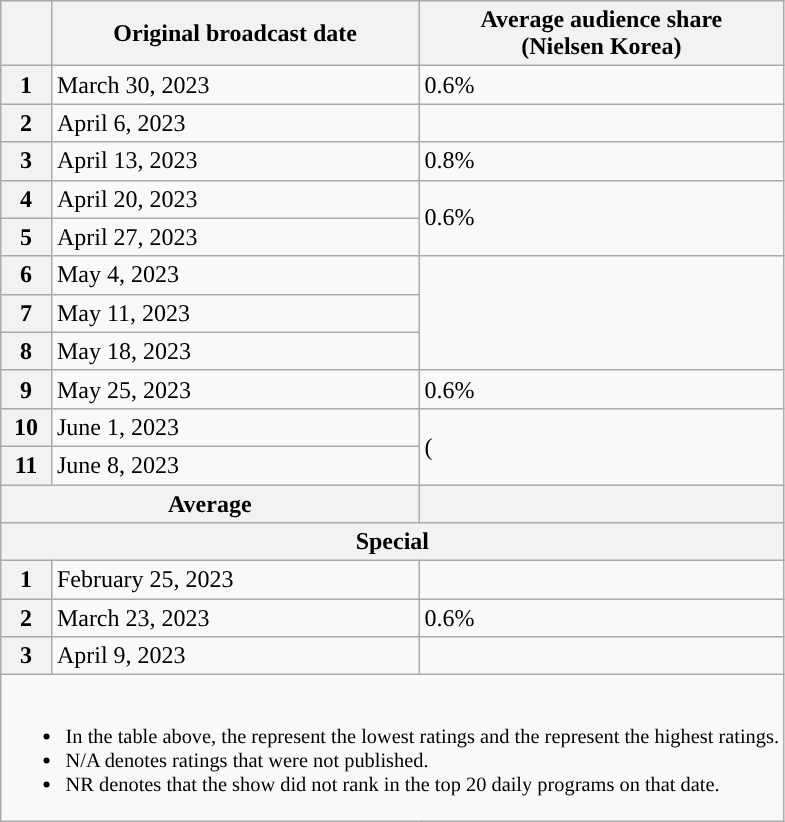<table class="wikitable">
<tr>
<th scope="col"></th>
<th scope="col">Original broadcast date</th>
<th scope="col">Average audience share<br>(Nielsen Korea)</th>
</tr>
<tr>
<th scope="row">1</th>
<td>March 30, 2023</td>
<td>0.6% </td>
</tr>
<tr>
<th scope="row">2</th>
<td>April 6, 2023</td>
<td><strong></strong> </td>
</tr>
<tr>
<th scope="row">3</th>
<td>April 13, 2023</td>
<td>0.8% </td>
</tr>
<tr>
<th scope="row">4</th>
<td>April 20, 2023</td>
<td rowspan="2">0.6% </td>
</tr>
<tr>
<th scope="row">5</th>
<td>April 27, 2023</td>
</tr>
<tr>
<th scope="row">6</th>
<td>May 4, 2023</td>
<td rowspan="3"><strong></strong> </td>
</tr>
<tr>
<th scope="row">7</th>
<td>May 11, 2023</td>
</tr>
<tr>
<th scope="row">8</th>
<td>May 18, 2023</td>
</tr>
<tr>
<th scope="row">9</th>
<td>May 25, 2023</td>
<td>0.6% </td>
</tr>
<tr>
<th scope="row">10</th>
<td>June 1, 2023</td>
<td rowspan="2"><strong></strong> (</td>
</tr>
<tr>
<th scope="row">11</th>
<td>June 8, 2023</td>
</tr>
<tr>
<th colspan="2">Average</th>
<th></th>
</tr>
<tr>
<th colspan="3">Special</th>
</tr>
<tr>
<th scope="row">1</th>
<td>February 25, 2023</td>
<td></td>
</tr>
<tr>
<th scope="row">2</th>
<td>March 23, 2023</td>
<td>0.6% </td>
</tr>
<tr>
<th scope="row">3</th>
<td>April 9, 2023</td>
<td></td>
</tr>
<tr>
<td colspan="3" style="font-size:85%"><br><ul><li>In the table above, the <strong></strong> represent the lowest ratings and the <strong></strong> represent the highest ratings.</li><li>N/A denotes ratings that were not published.</li><li>NR denotes that the show did not rank in the top 20 daily programs on that date.</li></ul></td>
</tr>
</table>
